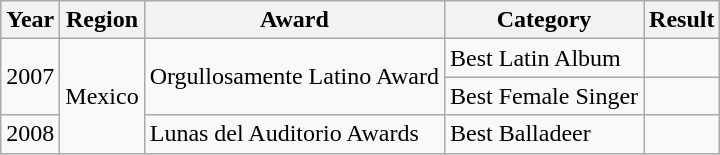<table class="wikitable">
<tr>
<th>Year</th>
<th>Region</th>
<th>Award</th>
<th>Category</th>
<th>Result</th>
</tr>
<tr>
<td rowspan="2">2007</td>
<td rowspan="3">Mexico</td>
<td rowspan="2">Orgullosamente Latino Award</td>
<td>Best Latin Album</td>
<td></td>
</tr>
<tr>
<td>Best Female Singer</td>
<td></td>
</tr>
<tr>
<td>2008</td>
<td>Lunas del Auditorio Awards</td>
<td>Best Balladeer</td>
<td></td>
</tr>
</table>
